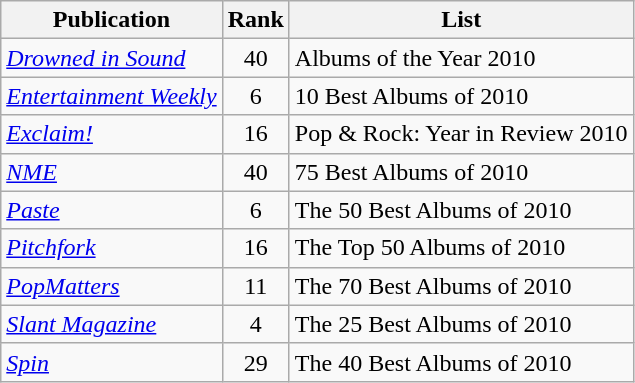<table class="wikitable">
<tr>
<th>Publication</th>
<th>Rank</th>
<th>List</th>
</tr>
<tr>
<td><em><a href='#'>Drowned in Sound</a></em></td>
<td align="center">40</td>
<td>Albums of the Year 2010</td>
</tr>
<tr>
<td><em><a href='#'>Entertainment Weekly</a></em></td>
<td align="center">6</td>
<td>10 Best Albums of 2010</td>
</tr>
<tr>
<td><em><a href='#'>Exclaim!</a></em></td>
<td align="center">16</td>
<td>Pop & Rock: Year in Review 2010</td>
</tr>
<tr>
<td><em><a href='#'>NME</a></em></td>
<td align="center">40</td>
<td>75 Best Albums of 2010</td>
</tr>
<tr>
<td><em><a href='#'>Paste</a></em></td>
<td align="center">6</td>
<td>The 50 Best Albums of 2010</td>
</tr>
<tr>
<td><em><a href='#'>Pitchfork</a></em></td>
<td align="center">16</td>
<td>The Top 50 Albums of 2010</td>
</tr>
<tr>
<td><em><a href='#'>PopMatters</a></em></td>
<td align="center">11</td>
<td>The 70 Best Albums of 2010</td>
</tr>
<tr>
<td><em><a href='#'>Slant Magazine</a></em></td>
<td align="center">4</td>
<td>The 25 Best Albums of 2010</td>
</tr>
<tr>
<td><em><a href='#'>Spin</a></em></td>
<td align="center">29</td>
<td>The 40 Best Albums of 2010</td>
</tr>
</table>
